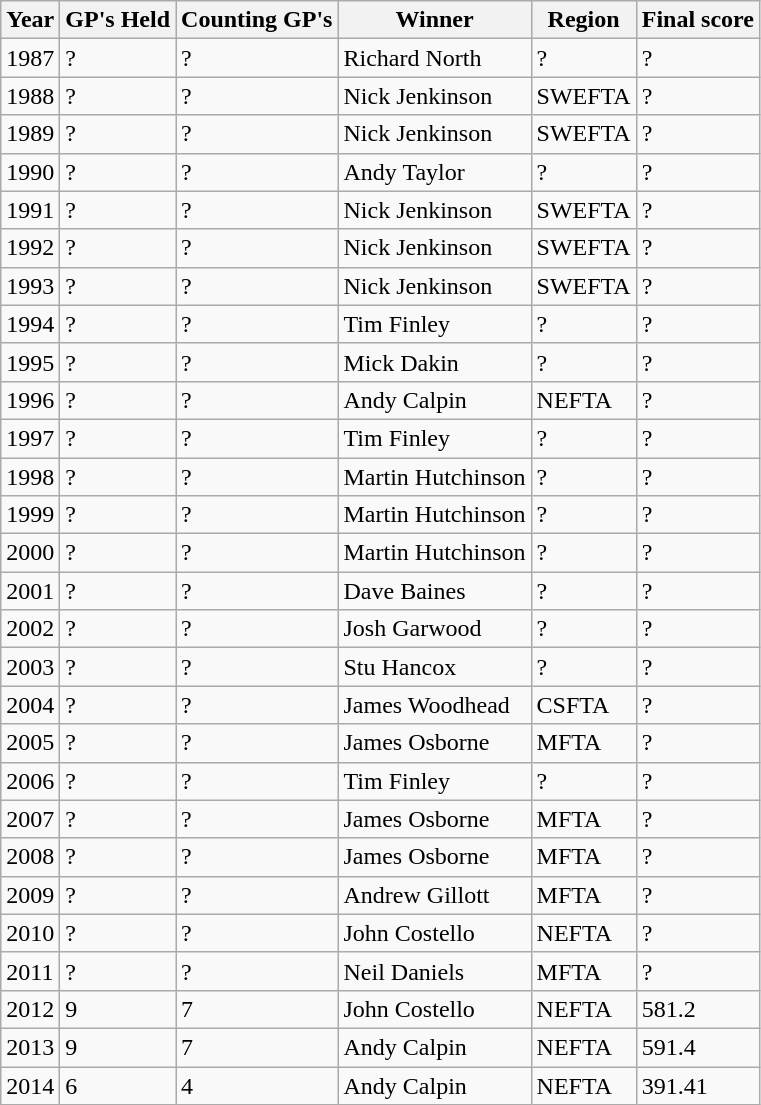<table class="wikitable sortable">
<tr>
<th>Year</th>
<th>GP's Held</th>
<th>Counting GP's</th>
<th>Winner</th>
<th>Region</th>
<th>Final score</th>
</tr>
<tr>
<td>1987</td>
<td>?</td>
<td>?</td>
<td>Richard North</td>
<td>?</td>
<td>?</td>
</tr>
<tr>
<td>1988</td>
<td>?</td>
<td>?</td>
<td>Nick Jenkinson</td>
<td>SWEFTA</td>
<td>?</td>
</tr>
<tr>
<td>1989</td>
<td>?</td>
<td>?</td>
<td>Nick Jenkinson</td>
<td>SWEFTA</td>
<td>?</td>
</tr>
<tr>
<td>1990</td>
<td>?</td>
<td>?</td>
<td>Andy Taylor</td>
<td>?</td>
<td>?</td>
</tr>
<tr>
<td>1991</td>
<td>?</td>
<td>?</td>
<td>Nick Jenkinson</td>
<td>SWEFTA</td>
<td>?</td>
</tr>
<tr>
<td>1992</td>
<td>?</td>
<td>?</td>
<td>Nick Jenkinson</td>
<td>SWEFTA</td>
<td>?</td>
</tr>
<tr>
<td>1993</td>
<td>?</td>
<td>?</td>
<td>Nick Jenkinson</td>
<td>SWEFTA</td>
<td>?</td>
</tr>
<tr>
<td>1994</td>
<td>?</td>
<td>?</td>
<td>Tim Finley</td>
<td>?</td>
<td>?</td>
</tr>
<tr>
<td>1995</td>
<td>?</td>
<td>?</td>
<td>Mick Dakin</td>
<td>?</td>
<td>?</td>
</tr>
<tr>
<td>1996</td>
<td>?</td>
<td>?</td>
<td>Andy Calpin</td>
<td>NEFTA</td>
<td>?</td>
</tr>
<tr>
<td>1997</td>
<td>?</td>
<td>?</td>
<td>Tim Finley</td>
<td>?</td>
<td>?</td>
</tr>
<tr>
<td>1998</td>
<td>?</td>
<td>?</td>
<td>Martin Hutchinson</td>
<td>?</td>
<td>?</td>
</tr>
<tr>
<td>1999</td>
<td>?</td>
<td>?</td>
<td>Martin Hutchinson</td>
<td>?</td>
<td>?</td>
</tr>
<tr>
<td>2000</td>
<td>?</td>
<td>?</td>
<td>Martin Hutchinson</td>
<td>?</td>
<td>?</td>
</tr>
<tr>
<td>2001</td>
<td>?</td>
<td>?</td>
<td>Dave Baines</td>
<td>?</td>
<td>?</td>
</tr>
<tr>
<td>2002</td>
<td>?</td>
<td>?</td>
<td>Josh Garwood</td>
<td>?</td>
<td>?</td>
</tr>
<tr>
<td>2003</td>
<td>?</td>
<td>?</td>
<td>Stu Hancox</td>
<td>?</td>
<td>?</td>
</tr>
<tr>
<td>2004</td>
<td>?</td>
<td>?</td>
<td>James Woodhead</td>
<td>CSFTA</td>
<td>?</td>
</tr>
<tr>
<td>2005</td>
<td>?</td>
<td>?</td>
<td>James Osborne</td>
<td>MFTA</td>
<td>?</td>
</tr>
<tr>
<td>2006</td>
<td>?</td>
<td>?</td>
<td>Tim Finley</td>
<td>?</td>
<td>?</td>
</tr>
<tr>
<td>2007</td>
<td>?</td>
<td>?</td>
<td>James Osborne</td>
<td>MFTA</td>
<td>?</td>
</tr>
<tr>
<td>2008</td>
<td>?</td>
<td>?</td>
<td>James Osborne</td>
<td>MFTA</td>
<td>?</td>
</tr>
<tr>
<td>2009</td>
<td>?</td>
<td>?</td>
<td>Andrew Gillott</td>
<td>MFTA</td>
<td>?</td>
</tr>
<tr>
<td>2010</td>
<td>?</td>
<td>?</td>
<td>John Costello</td>
<td>NEFTA</td>
<td>?</td>
</tr>
<tr>
<td>2011</td>
<td>?</td>
<td>?</td>
<td>Neil Daniels</td>
<td>MFTA</td>
<td>?</td>
</tr>
<tr>
<td>2012</td>
<td>9</td>
<td>7</td>
<td>John Costello</td>
<td>NEFTA</td>
<td>581.2</td>
</tr>
<tr>
<td>2013</td>
<td>9</td>
<td>7</td>
<td>Andy Calpin</td>
<td>NEFTA</td>
<td>591.4</td>
</tr>
<tr>
<td>2014</td>
<td>6</td>
<td>4</td>
<td>Andy Calpin</td>
<td>NEFTA</td>
<td>391.41</td>
</tr>
</table>
